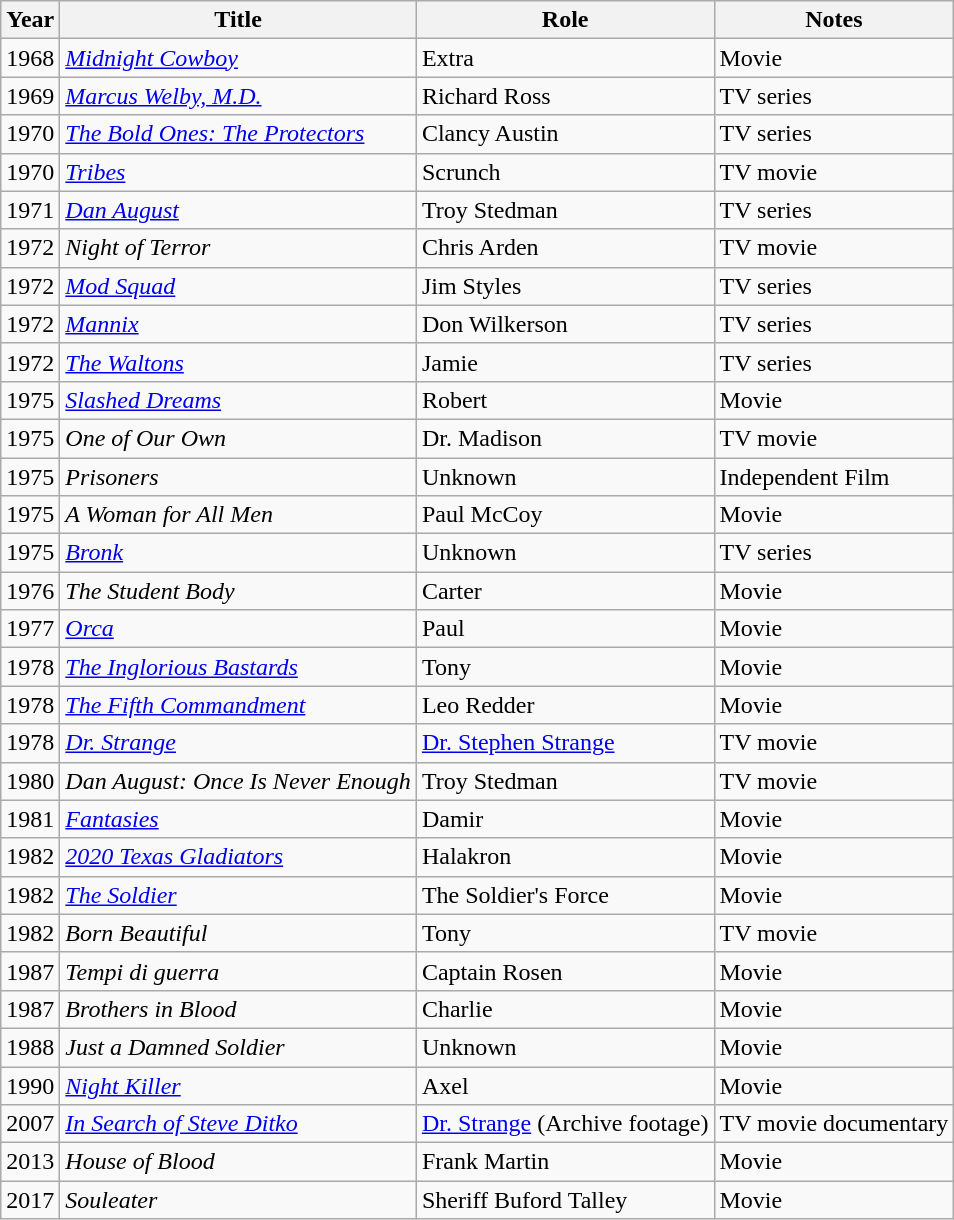<table class="wikitable sortable">
<tr>
<th>Year</th>
<th>Title</th>
<th>Role</th>
<th class="unsortable">Notes</th>
</tr>
<tr>
<td>1968</td>
<td><em><a href='#'>Midnight Cowboy</a></em></td>
<td>Extra</td>
<td>Movie</td>
</tr>
<tr>
<td>1969</td>
<td><em><a href='#'>Marcus Welby, M.D.</a></em></td>
<td>Richard Ross</td>
<td>TV series</td>
</tr>
<tr>
<td>1970</td>
<td><em><a href='#'>The Bold Ones: The Protectors</a></em></td>
<td>Clancy Austin</td>
<td>TV series</td>
</tr>
<tr>
<td>1970</td>
<td><em><a href='#'>Tribes</a></em></td>
<td>Scrunch</td>
<td>TV movie</td>
</tr>
<tr>
<td>1971</td>
<td><em><a href='#'>Dan August</a></em></td>
<td>Troy Stedman</td>
<td>TV series</td>
</tr>
<tr>
<td>1972</td>
<td><em>Night of Terror</em></td>
<td>Chris Arden</td>
<td>TV movie</td>
</tr>
<tr>
<td>1972</td>
<td><em><a href='#'>Mod Squad</a></em></td>
<td>Jim Styles</td>
<td>TV series</td>
</tr>
<tr>
<td>1972</td>
<td><em><a href='#'>Mannix</a></em></td>
<td>Don Wilkerson</td>
<td>TV series</td>
</tr>
<tr>
<td>1972</td>
<td><em><a href='#'>The Waltons</a></em></td>
<td>Jamie</td>
<td>TV series</td>
</tr>
<tr>
<td>1975</td>
<td><em><a href='#'>Slashed Dreams</a></em></td>
<td>Robert</td>
<td>Movie</td>
</tr>
<tr>
<td>1975</td>
<td><em>One of Our Own</em></td>
<td>Dr. Madison</td>
<td>TV movie</td>
</tr>
<tr>
<td>1975</td>
<td><em>Prisoners</em></td>
<td>Unknown</td>
<td>Independent Film</td>
</tr>
<tr>
<td>1975</td>
<td><em>A Woman for All Men</em></td>
<td>Paul McCoy</td>
<td>Movie</td>
</tr>
<tr>
<td>1975</td>
<td><em><a href='#'>Bronk</a></em></td>
<td>Unknown</td>
<td>TV series</td>
</tr>
<tr>
<td>1976</td>
<td><em>The Student Body</em></td>
<td>Carter</td>
<td>Movie</td>
</tr>
<tr>
<td>1977</td>
<td><em><a href='#'>Orca</a></em></td>
<td>Paul</td>
<td>Movie</td>
</tr>
<tr>
<td>1978</td>
<td><em><a href='#'>The Inglorious Bastards</a></em></td>
<td>Tony</td>
<td>Movie</td>
</tr>
<tr>
<td>1978</td>
<td><em><a href='#'>The Fifth Commandment</a></em></td>
<td>Leo Redder</td>
<td>Movie</td>
</tr>
<tr>
<td>1978</td>
<td><em><a href='#'>Dr. Strange</a></em></td>
<td><a href='#'>Dr. Stephen Strange</a></td>
<td>TV movie</td>
</tr>
<tr>
<td>1980</td>
<td><em>Dan August: Once Is Never Enough</em></td>
<td>Troy Stedman</td>
<td>TV movie</td>
</tr>
<tr>
<td>1981</td>
<td><em><a href='#'>Fantasies</a></em></td>
<td>Damir</td>
<td>Movie</td>
</tr>
<tr>
<td>1982</td>
<td><em><a href='#'>2020 Texas Gladiators</a></em></td>
<td>Halakron</td>
<td>Movie</td>
</tr>
<tr>
<td>1982</td>
<td><em><a href='#'>The Soldier</a></em></td>
<td>The Soldier's Force</td>
<td>Movie</td>
</tr>
<tr>
<td>1982</td>
<td><em>Born Beautiful</em></td>
<td>Tony</td>
<td>TV movie</td>
</tr>
<tr>
<td>1987</td>
<td><em>Tempi di guerra</em></td>
<td>Captain Rosen</td>
<td>Movie</td>
</tr>
<tr>
<td>1987</td>
<td><em>Brothers in Blood</em></td>
<td>Charlie</td>
<td>Movie</td>
</tr>
<tr>
<td>1988</td>
<td><em>Just a Damned Soldier</em></td>
<td>Unknown</td>
<td>Movie</td>
</tr>
<tr>
<td>1990</td>
<td><em><a href='#'>Night Killer</a></em></td>
<td>Axel</td>
<td>Movie</td>
</tr>
<tr>
<td>2007</td>
<td><em><a href='#'>In Search of Steve Ditko</a></em></td>
<td><a href='#'>Dr. Strange</a> (Archive footage)</td>
<td>TV movie documentary</td>
</tr>
<tr>
<td>2013</td>
<td><em>House of Blood</em></td>
<td>Frank Martin</td>
<td>Movie</td>
</tr>
<tr>
<td>2017</td>
<td><em>Souleater</em></td>
<td>Sheriff Buford Talley</td>
<td>Movie</td>
</tr>
</table>
